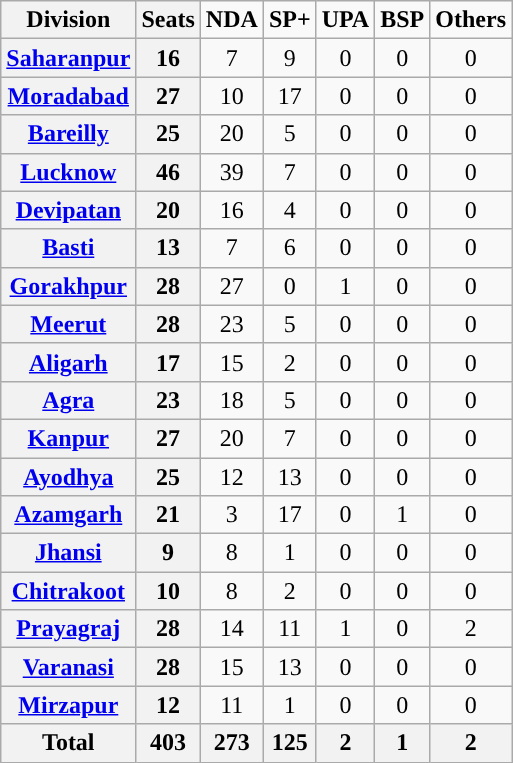<table class="wikitable sortable" style="text-align:center">
<tr>
<th>Division</th>
<th>Seats</th>
<td style="text-align:center; background:"><span><strong>NDA</strong></span></td>
<td style="text-align:center; background:"><strong>SP+</strong></td>
<td style="text-align:center; background:"><span><strong>UPA</strong></span></td>
<td style="text-align:center; background:"><strong>BSP</strong></td>
<td style="text-align:center; background:"><span><strong>Others</strong></span></td>
</tr>
<tr>
<th><a href='#'>Saharanpur</a></th>
<th>16</th>
<td>7</td>
<td style="background:">9</td>
<td>0</td>
<td>0</td>
<td>0</td>
</tr>
<tr>
<th><a href='#'>Moradabad</a></th>
<th>27</th>
<td>10</td>
<td style="background:">17</td>
<td>0</td>
<td>0</td>
<td>0</td>
</tr>
<tr>
<th><a href='#'>Bareilly</a></th>
<th>25</th>
<td style="background:">20</td>
<td>5</td>
<td>0</td>
<td>0</td>
<td>0</td>
</tr>
<tr>
<th><a href='#'>Lucknow</a></th>
<th>46</th>
<td style="background:">39</td>
<td>7</td>
<td>0</td>
<td>0</td>
<td>0</td>
</tr>
<tr>
<th><a href='#'>Devipatan</a></th>
<th>20</th>
<td style="background:">16</td>
<td>4</td>
<td>0</td>
<td>0</td>
<td>0</td>
</tr>
<tr>
<th><a href='#'>Basti</a></th>
<th>13</th>
<td style="background:">7</td>
<td>6</td>
<td>0</td>
<td>0</td>
<td>0</td>
</tr>
<tr>
<th><a href='#'>Gorakhpur</a></th>
<th>28</th>
<td style="background:">27</td>
<td>0</td>
<td>1</td>
<td>0</td>
<td>0</td>
</tr>
<tr>
<th><a href='#'>Meerut</a></th>
<th>28</th>
<td style="background:">23</td>
<td>5</td>
<td>0</td>
<td>0</td>
<td>0</td>
</tr>
<tr>
<th><a href='#'>Aligarh</a></th>
<th>17</th>
<td style="background:">15</td>
<td>2</td>
<td>0</td>
<td>0</td>
<td>0</td>
</tr>
<tr>
<th><a href='#'>Agra</a></th>
<th>23</th>
<td style="background:">18</td>
<td>5</td>
<td>0</td>
<td>0</td>
<td>0</td>
</tr>
<tr>
<th><a href='#'>Kanpur</a></th>
<th>27</th>
<td style="background:">20</td>
<td>7</td>
<td>0</td>
<td>0</td>
<td>0</td>
</tr>
<tr>
<th><a href='#'>Ayodhya</a></th>
<th>25</th>
<td>12</td>
<td style="background:">13</td>
<td>0</td>
<td>0</td>
<td>0</td>
</tr>
<tr>
<th><a href='#'>Azamgarh</a></th>
<th>21</th>
<td>3</td>
<td style="background:">17</td>
<td>0</td>
<td>1</td>
<td>0</td>
</tr>
<tr>
<th><a href='#'>Jhansi</a></th>
<th>9</th>
<td style="background:">8</td>
<td>1</td>
<td>0</td>
<td>0</td>
<td>0</td>
</tr>
<tr>
<th><a href='#'>Chitrakoot</a></th>
<th>10</th>
<td style="background:">8</td>
<td>2</td>
<td>0</td>
<td>0</td>
<td>0</td>
</tr>
<tr>
<th><a href='#'>Prayagraj</a></th>
<th>28</th>
<td style="background:">14</td>
<td>11</td>
<td>1</td>
<td>0</td>
<td>2</td>
</tr>
<tr>
<th><a href='#'>Varanasi</a></th>
<th>28</th>
<td style="background:">15</td>
<td>13</td>
<td>0</td>
<td>0</td>
<td>0</td>
</tr>
<tr>
<th><a href='#'>Mirzapur</a></th>
<th>12</th>
<td style="background:">11</td>
<td>1</td>
<td>0</td>
<td>0</td>
<td>0</td>
</tr>
<tr>
<th>Total</th>
<th>403</th>
<th>273</th>
<th>125</th>
<th>2</th>
<th>1</th>
<th>2</th>
</tr>
</table>
